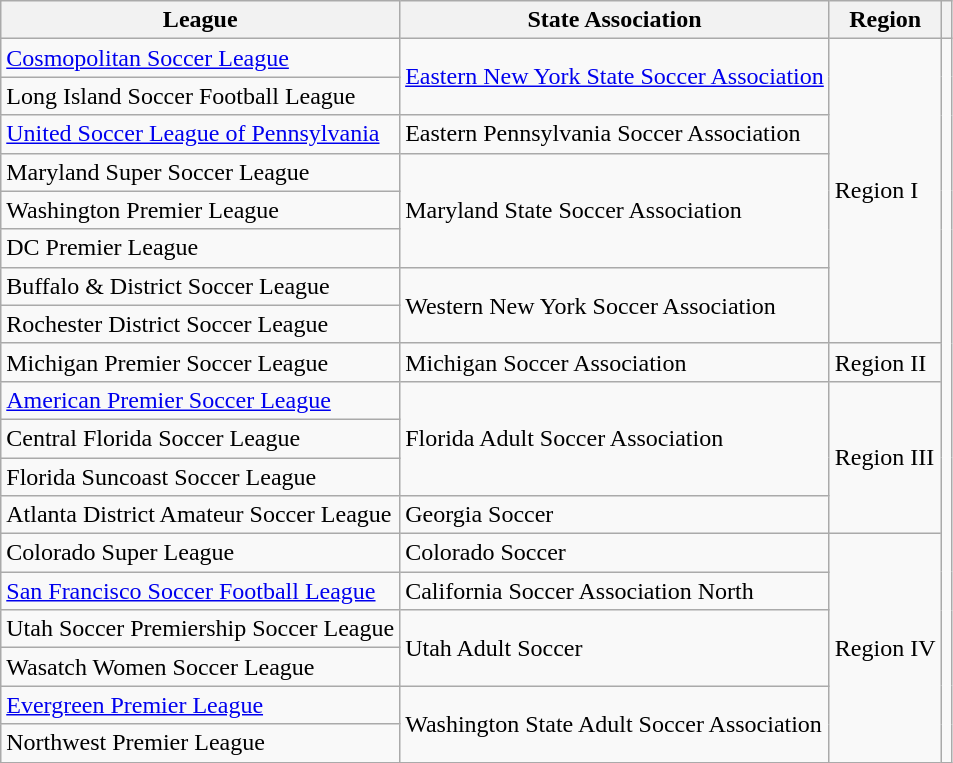<table class="wikitable">
<tr>
<th>League</th>
<th>State Association</th>
<th>Region</th>
<th></th>
</tr>
<tr>
<td><a href='#'>Cosmopolitan Soccer League</a></td>
<td Rowspan="2"><a href='#'>Eastern New York State Soccer Association</a></td>
<td rowspan="8">Region I</td>
<td rowspan="19"></td>
</tr>
<tr>
<td>Long Island Soccer Football League</td>
</tr>
<tr>
<td><a href='#'>United Soccer League of Pennsylvania</a></td>
<td>Eastern Pennsylvania Soccer Association</td>
</tr>
<tr>
<td>Maryland Super Soccer League</td>
<td Rowspan="3">Maryland State Soccer Association</td>
</tr>
<tr>
<td>Washington Premier League</td>
</tr>
<tr>
<td>DC Premier League</td>
</tr>
<tr>
<td>Buffalo & District Soccer League</td>
<td Rowspan="2">Western New York Soccer Association</td>
</tr>
<tr>
<td>Rochester District Soccer League</td>
</tr>
<tr>
<td>Michigan Premier Soccer League</td>
<td>Michigan Soccer Association</td>
<td>Region II</td>
</tr>
<tr>
<td><a href='#'>American Premier Soccer League</a></td>
<td rowspan="3">Florida Adult Soccer Association</td>
<td rowspan="4">Region III</td>
</tr>
<tr>
<td>Central Florida Soccer League</td>
</tr>
<tr>
<td>Florida Suncoast Soccer League</td>
</tr>
<tr>
<td>Atlanta District Amateur Soccer League</td>
<td>Georgia Soccer</td>
</tr>
<tr>
<td>Colorado Super League</td>
<td>Colorado Soccer</td>
<td rowspan="6">Region IV</td>
</tr>
<tr>
<td><a href='#'>San Francisco Soccer Football League</a></td>
<td>California Soccer Association North</td>
</tr>
<tr>
<td>Utah Soccer Premiership Soccer League</td>
<td Rowspan="2">Utah Adult Soccer</td>
</tr>
<tr>
<td>Wasatch Women Soccer League</td>
</tr>
<tr>
<td><a href='#'>Evergreen Premier League</a></td>
<td Rowspan="2">Washington State Adult Soccer Association</td>
</tr>
<tr>
<td>Northwest Premier League</td>
</tr>
</table>
